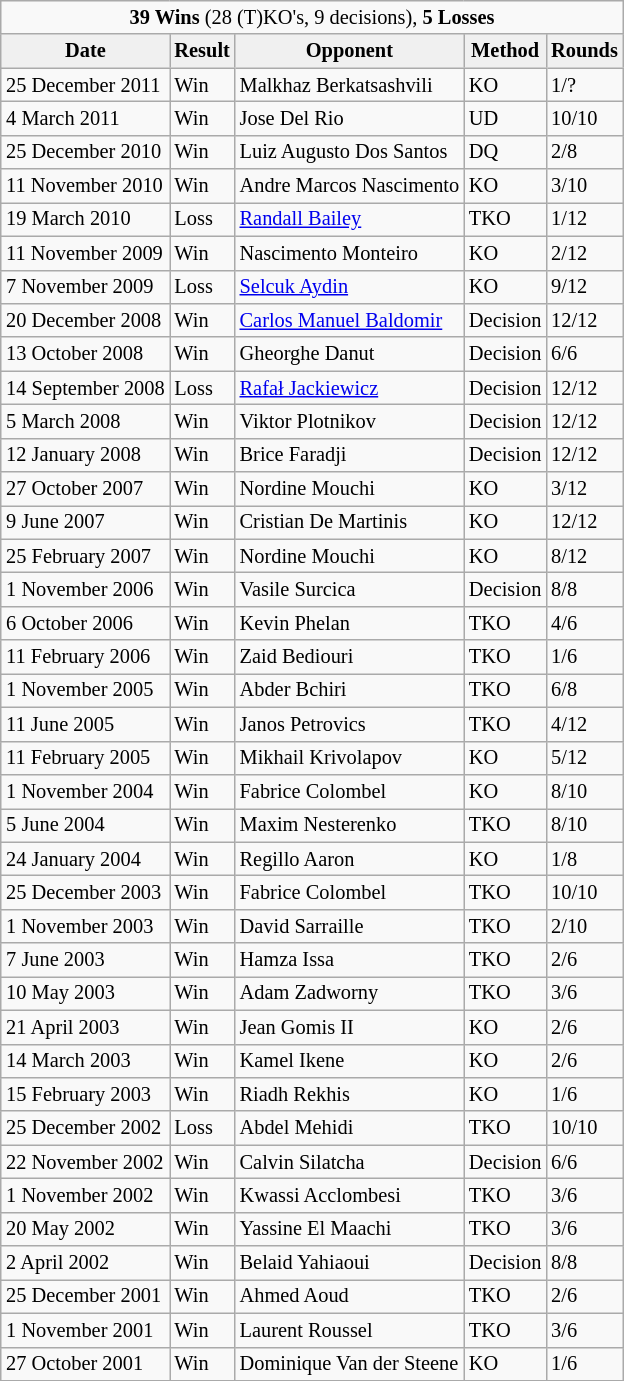<table class="wikitable" style="margin:0.5em auto; font-size:85%">
<tr>
<td style="text-align: center" colspan=8><strong>39 Wins</strong> (28 (T)KO's, 9 decisions), <strong>5 Losses</strong></td>
</tr>
<tr>
<td align="center" style="border-style: none none solid solid; background: #f0f0f0"><strong>Date</strong></td>
<td align="center" style="border-style: none none solid solid; background: #f0f0f0"><strong>Result</strong></td>
<td align="center" style="border-style: none none solid solid; background: #f0f0f0"><strong>Opponent</strong></td>
<td align="center" style="border-style: none none solid solid; background: #f0f0f0"><strong>Method</strong></td>
<td align="center" style="border-style: none none solid solid; background: #f0f0f0"><strong>Rounds</strong></td>
</tr>
<tr>
<td>25 December 2011</td>
<td> Win</td>
<td> Malkhaz Berkatsashvili</td>
<td>KO</td>
<td>1/?</td>
</tr>
<tr>
<td>4 March 2011</td>
<td> Win</td>
<td> Jose Del Rio</td>
<td>UD</td>
<td>10/10</td>
</tr>
<tr>
<td>25 December 2010</td>
<td> Win</td>
<td> Luiz Augusto Dos Santos</td>
<td>DQ</td>
<td>2/8</td>
</tr>
<tr>
<td>11 November 2010</td>
<td> Win</td>
<td> Andre Marcos Nascimento</td>
<td>KO</td>
<td>3/10</td>
</tr>
<tr>
<td>19 March 2010</td>
<td> Loss</td>
<td> <a href='#'>Randall Bailey</a></td>
<td>TKO</td>
<td>1/12</td>
</tr>
<tr>
<td>11 November 2009</td>
<td> Win</td>
<td> Nascimento Monteiro</td>
<td>KO</td>
<td>2/12</td>
</tr>
<tr>
<td>7 November 2009</td>
<td> Loss</td>
<td> <a href='#'>Selcuk Aydin</a></td>
<td>KO</td>
<td>9/12</td>
</tr>
<tr>
<td>20 December 2008</td>
<td> Win</td>
<td> <a href='#'>Carlos Manuel Baldomir</a></td>
<td>Decision</td>
<td>12/12</td>
</tr>
<tr>
<td>13 October 2008</td>
<td> Win</td>
<td> Gheorghe Danut</td>
<td>Decision</td>
<td>6/6</td>
</tr>
<tr>
<td>14 September 2008</td>
<td> Loss</td>
<td> <a href='#'>Rafał Jackiewicz</a></td>
<td>Decision</td>
<td>12/12</td>
</tr>
<tr>
<td>5 March 2008</td>
<td> Win</td>
<td> Viktor Plotnikov</td>
<td>Decision</td>
<td>12/12</td>
</tr>
<tr>
<td>12 January 2008</td>
<td> Win</td>
<td> Brice Faradji</td>
<td>Decision</td>
<td>12/12</td>
</tr>
<tr>
<td>27 October 2007</td>
<td> Win</td>
<td> Nordine Mouchi</td>
<td>KO</td>
<td>3/12</td>
</tr>
<tr>
<td>9 June 2007</td>
<td> Win</td>
<td> Cristian De Martinis</td>
<td>KO</td>
<td>12/12</td>
</tr>
<tr>
<td>25 February 2007</td>
<td> Win</td>
<td> Nordine Mouchi</td>
<td>KO</td>
<td>8/12</td>
</tr>
<tr>
<td>1 November 2006</td>
<td> Win</td>
<td> Vasile Surcica</td>
<td>Decision</td>
<td>8/8</td>
</tr>
<tr>
<td>6 October 2006</td>
<td> Win</td>
<td> Kevin Phelan</td>
<td>TKO</td>
<td>4/6</td>
</tr>
<tr>
<td>11 February 2006</td>
<td> Win</td>
<td> Zaid Bediouri</td>
<td>TKO</td>
<td>1/6</td>
</tr>
<tr>
<td>1 November 2005</td>
<td> Win</td>
<td> Abder Bchiri</td>
<td>TKO</td>
<td>6/8</td>
</tr>
<tr>
<td>11 June 2005</td>
<td> Win</td>
<td> Janos Petrovics</td>
<td>TKO</td>
<td>4/12</td>
</tr>
<tr>
<td>11 February 2005</td>
<td> Win</td>
<td> Mikhail Krivolapov</td>
<td>KO</td>
<td>5/12</td>
</tr>
<tr>
<td>1 November 2004</td>
<td> Win</td>
<td> Fabrice Colombel</td>
<td>KO</td>
<td>8/10</td>
</tr>
<tr>
<td>5 June 2004</td>
<td> Win</td>
<td> Maxim Nesterenko</td>
<td>TKO</td>
<td>8/10</td>
</tr>
<tr>
<td>24 January 2004</td>
<td> Win</td>
<td> Regillo Aaron</td>
<td>KO</td>
<td>1/8</td>
</tr>
<tr>
<td>25 December 2003</td>
<td> Win</td>
<td> Fabrice Colombel</td>
<td>TKO</td>
<td>10/10</td>
</tr>
<tr>
<td>1 November 2003</td>
<td> Win</td>
<td> David Sarraille</td>
<td>TKO</td>
<td>2/10</td>
</tr>
<tr>
<td>7 June 2003</td>
<td> Win</td>
<td> Hamza Issa</td>
<td>TKO</td>
<td>2/6</td>
</tr>
<tr>
<td>10 May 2003</td>
<td> Win</td>
<td> Adam Zadworny</td>
<td>TKO</td>
<td>3/6</td>
</tr>
<tr>
<td>21 April 2003</td>
<td> Win</td>
<td> Jean Gomis II</td>
<td>KO</td>
<td>2/6</td>
</tr>
<tr>
<td>14 March 2003</td>
<td> Win</td>
<td> Kamel Ikene</td>
<td>KO</td>
<td>2/6</td>
</tr>
<tr>
<td>15 February 2003</td>
<td> Win</td>
<td> Riadh Rekhis</td>
<td>KO</td>
<td>1/6</td>
</tr>
<tr>
<td>25 December 2002</td>
<td> Loss</td>
<td> Abdel Mehidi</td>
<td>TKO</td>
<td>10/10</td>
</tr>
<tr>
<td>22 November 2002</td>
<td> Win</td>
<td> Calvin Silatcha</td>
<td>Decision</td>
<td>6/6</td>
</tr>
<tr>
<td>1 November 2002</td>
<td> Win</td>
<td> Kwassi Acclombesi</td>
<td>TKO</td>
<td>3/6</td>
</tr>
<tr>
<td>20 May 2002</td>
<td> Win</td>
<td> Yassine El Maachi</td>
<td>TKO</td>
<td>3/6</td>
</tr>
<tr>
<td>2 April 2002</td>
<td> Win</td>
<td> Belaid Yahiaoui</td>
<td>Decision</td>
<td>8/8</td>
</tr>
<tr>
<td>25 December 2001</td>
<td> Win</td>
<td> Ahmed Aoud</td>
<td>TKO</td>
<td>2/6</td>
</tr>
<tr>
<td>1 November 2001</td>
<td> Win</td>
<td> Laurent Roussel</td>
<td>TKO</td>
<td>3/6</td>
</tr>
<tr>
<td>27 October 2001</td>
<td> Win</td>
<td> Dominique Van der Steene</td>
<td>KO</td>
<td>1/6</td>
</tr>
<tr>
</tr>
</table>
